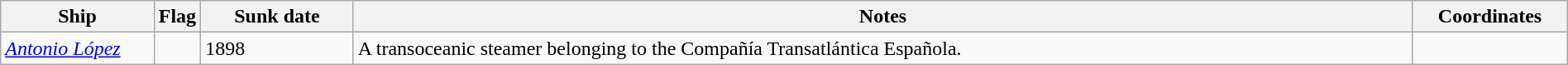<table class=wikitable | style = "width:100%">
<tr>
<th style="width:10%">Ship</th>
<th>Flag</th>
<th style="width:10%">Sunk date</th>
<th style="width:70%">Notes</th>
<th style="width:10%">Coordinates</th>
</tr>
<tr>
<td><a href='#'><em>Antonio López</em></a></td>
<td></td>
<td>1898</td>
<td>A transoceanic steamer belonging to the Compañía Transatlántica Española.</td>
<td></td>
</tr>
</table>
